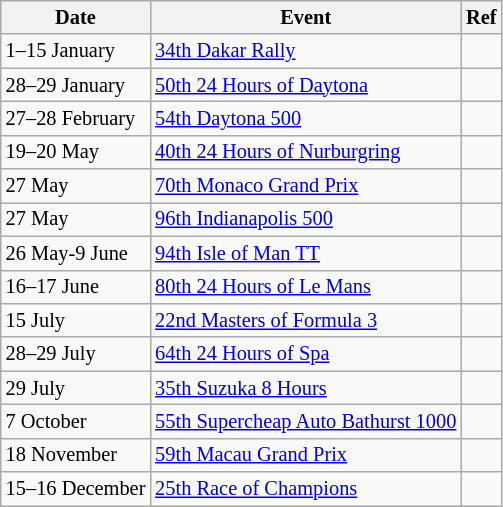<table class="wikitable" style="font-size: 85%">
<tr>
<th>Date</th>
<th>Event</th>
<th>Ref</th>
</tr>
<tr>
<td>1–15 January</td>
<td><a href='#'>34th Dakar Rally</a></td>
<td></td>
</tr>
<tr>
<td>28–29 January</td>
<td><a href='#'>50th 24 Hours of Daytona</a></td>
<td></td>
</tr>
<tr>
<td>27–28 February</td>
<td><a href='#'>54th Daytona 500</a></td>
<td></td>
</tr>
<tr>
<td>19–20 May</td>
<td><a href='#'>40th 24 Hours of Nurburgring</a></td>
<td></td>
</tr>
<tr>
<td>27 May</td>
<td><a href='#'>70th Monaco Grand Prix</a></td>
<td></td>
</tr>
<tr>
<td>27 May</td>
<td><a href='#'>96th Indianapolis 500</a></td>
<td></td>
</tr>
<tr>
<td>26 May-9 June</td>
<td><a href='#'>94th Isle of Man TT</a></td>
<td></td>
</tr>
<tr>
<td>16–17 June</td>
<td><a href='#'>80th 24 Hours of Le Mans</a></td>
<td></td>
</tr>
<tr>
<td>15 July</td>
<td><a href='#'>22nd Masters of Formula 3</a></td>
<td></td>
</tr>
<tr>
<td>28–29 July</td>
<td><a href='#'>64th 24 Hours of Spa</a></td>
<td></td>
</tr>
<tr>
<td>29 July</td>
<td><a href='#'>35th Suzuka 8 Hours</a></td>
<td></td>
</tr>
<tr>
<td>7 October</td>
<td><a href='#'>55th Supercheap Auto Bathurst 1000</a></td>
<td></td>
</tr>
<tr>
<td>18 November</td>
<td><a href='#'>59th Macau Grand Prix</a></td>
<td></td>
</tr>
<tr>
<td>15–16 December</td>
<td><a href='#'>25th Race of Champions</a></td>
<td></td>
</tr>
</table>
